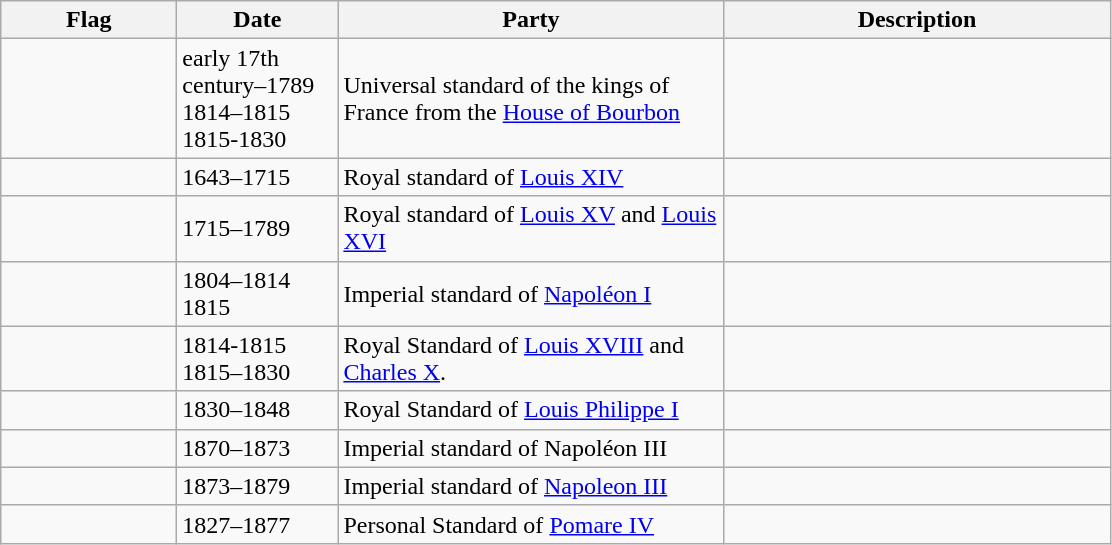<table class="wikitable">
<tr>
<th style="width:110px;">Flag</th>
<th style="width:100px;">Date</th>
<th style="width:250px;">Party</th>
<th style="width:250px;">Description</th>
</tr>
<tr>
<td></td>
<td>early 17th century–1789 1814–1815 1815-1830</td>
<td>Universal standard of the kings of France from the <a href='#'>House of Bourbon</a></td>
<td></td>
</tr>
<tr>
<td></td>
<td>1643–1715</td>
<td>Royal standard of <a href='#'>Louis XIV</a></td>
<td></td>
</tr>
<tr>
<td></td>
<td>1715–1789</td>
<td>Royal standard of <a href='#'>Louis XV</a> and <a href='#'>Louis XVI</a></td>
<td></td>
</tr>
<tr>
<td></td>
<td>1804–1814 1815</td>
<td>Imperial standard of <a href='#'>Napoléon I</a></td>
<td></td>
</tr>
<tr>
<td></td>
<td>1814-1815 1815–1830</td>
<td>Royal Standard of <a href='#'>Louis XVIII</a> and <a href='#'>Charles X</a>.</td>
<td></td>
</tr>
<tr>
<td></td>
<td>1830–1848</td>
<td>Royal Standard of <a href='#'>Louis Philippe I</a></td>
<td></td>
</tr>
<tr>
<td></td>
<td>1870–1873</td>
<td>Imperial standard of Napoléon III</td>
<td></td>
</tr>
<tr>
<td></td>
<td>1873–1879</td>
<td>Imperial standard of <a href='#'>Napoleon III</a></td>
<td></td>
</tr>
<tr>
<td></td>
<td>1827–1877</td>
<td>Personal Standard of <a href='#'>Pomare IV</a></td>
<td></td>
</tr>
</table>
